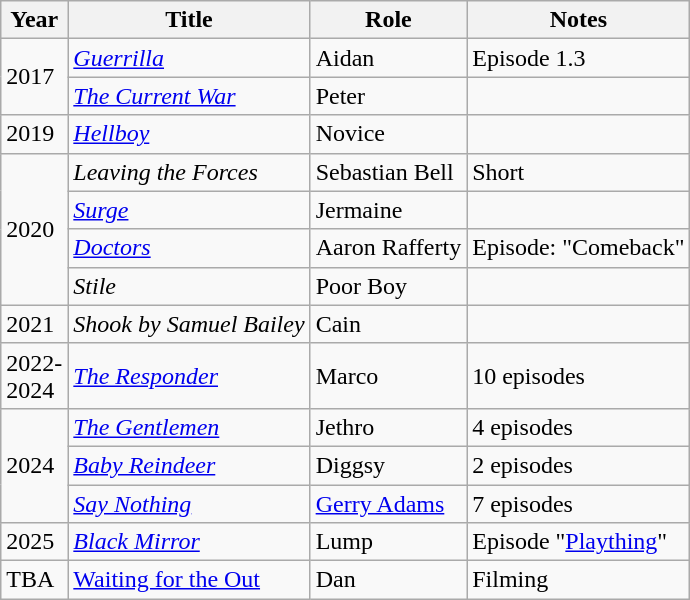<table class="wikitable sortable">
<tr>
<th>Year</th>
<th>Title</th>
<th>Role</th>
<th class="unsortable">Notes</th>
</tr>
<tr>
<td rowspan="2">2017</td>
<td><em><a href='#'>Guerrilla</a></em></td>
<td>Aidan</td>
<td>Episode 1.3</td>
</tr>
<tr>
<td><em><a href='#'>The Current War</a></em></td>
<td>Peter</td>
<td></td>
</tr>
<tr>
<td>2019</td>
<td><em><a href='#'>Hellboy</a></em></td>
<td>Novice</td>
<td></td>
</tr>
<tr>
<td rowspan="4">2020</td>
<td><em>Leaving the Forces</em></td>
<td>Sebastian Bell</td>
<td>Short</td>
</tr>
<tr>
<td><em><a href='#'>Surge</a></em></td>
<td>Jermaine</td>
<td></td>
</tr>
<tr>
<td><em><a href='#'>Doctors</a></em></td>
<td>Aaron Rafferty</td>
<td>Episode: "Comeback"</td>
</tr>
<tr>
<td><em>Stile</em></td>
<td>Poor Boy</td>
<td></td>
</tr>
<tr>
<td>2021</td>
<td><em>Shook by Samuel Bailey</em></td>
<td>Cain</td>
<td></td>
</tr>
<tr>
<td>2022-<br>2024</td>
<td><em><a href='#'>The Responder</a></em></td>
<td>Marco</td>
<td>10 episodes</td>
</tr>
<tr>
<td rowspan="3">2024</td>
<td><em><a href='#'>The Gentlemen</a></em></td>
<td>Jethro</td>
<td>4 episodes</td>
</tr>
<tr>
<td><em><a href='#'>Baby Reindeer</a></em></td>
<td>Diggsy</td>
<td>2 episodes</td>
</tr>
<tr>
<td><em><a href='#'>Say Nothing</a></em></td>
<td><a href='#'>Gerry Adams</a></td>
<td>7 episodes</td>
</tr>
<tr>
<td>2025</td>
<td><em><a href='#'>Black Mirror</a></td>
<td>Lump</td>
<td>Episode "<a href='#'>Plaything</a>"</td>
</tr>
<tr>
<td>TBA</td>
<td></em><a href='#'>Waiting for the Out</a><em></td>
<td>Dan</td>
<td>Filming</td>
</tr>
</table>
